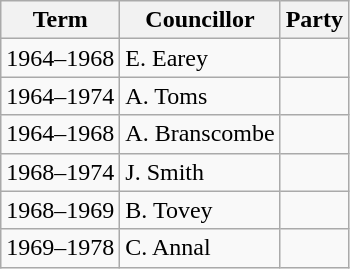<table class="wikitable">
<tr>
<th>Term</th>
<th>Councillor</th>
<th colspan=2>Party</th>
</tr>
<tr>
<td>1964–1968</td>
<td>E. Earey</td>
<td></td>
</tr>
<tr>
<td>1964–1974</td>
<td>A. Toms</td>
<td></td>
</tr>
<tr>
<td>1964–1968</td>
<td>A. Branscombe</td>
<td></td>
</tr>
<tr>
<td>1968–1974</td>
<td>J. Smith</td>
<td></td>
</tr>
<tr>
<td>1968–1969</td>
<td>B. Tovey</td>
<td></td>
</tr>
<tr>
<td>1969–1978</td>
<td>C. Annal</td>
<td></td>
</tr>
</table>
